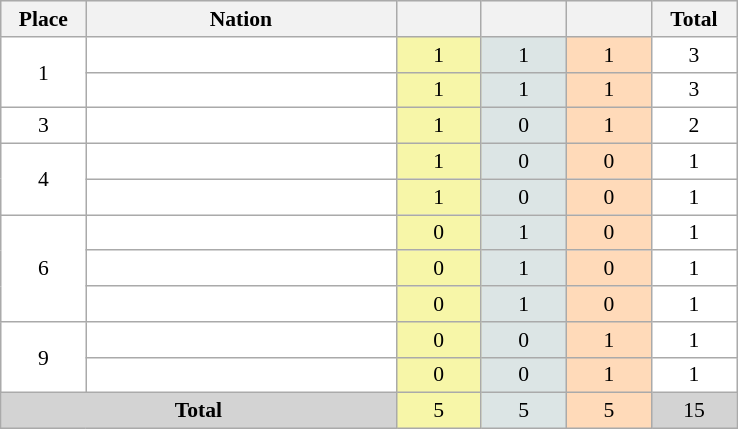<table class="wikitable" style="border:1px solid #aaa; font-size:90%;">
<tr style="background:#efefef;">
<th width=50>Place</th>
<th width=200>Nation</th>
<th width=50></th>
<th width=50></th>
<th width=50></th>
<th width=50>Total</th>
</tr>
<tr style="text-align:center; background:#fff;">
<td rowspan="2">1</td>
<td style="text-align:left;"></td>
<td style="background:#F7F6A8;">1</td>
<td style="background:#DCE5E5;">1</td>
<td style="background:#FFDAB9;">1</td>
<td>3</td>
</tr>
<tr style="text-align:center; background:#fff;">
<td style="text-align:left;"></td>
<td style="background:#F7F6A8;">1</td>
<td style="background:#DCE5E5;">1</td>
<td style="background:#FFDAB9;">1</td>
<td>3</td>
</tr>
<tr style="text-align:center; background:#fff;">
<td>3</td>
<td style="text-align:left;"></td>
<td style="background:#F7F6A8;">1</td>
<td style="background:#DCE5E5;">0</td>
<td style="background:#FFDAB9;">1</td>
<td>2</td>
</tr>
<tr style="text-align:center; background:#fff;">
<td rowspan="2">4</td>
<td style="text-align:left;"></td>
<td style="background:#F7F6A8;">1</td>
<td style="background:#DCE5E5;">0</td>
<td style="background:#FFDAB9;">0</td>
<td>1</td>
</tr>
<tr style="text-align:center; background:#fff;">
<td style="text-align:left;"></td>
<td style="background:#F7F6A8;">1</td>
<td style="background:#DCE5E5;">0</td>
<td style="background:#FFDAB9;">0</td>
<td>1</td>
</tr>
<tr style="text-align:center; background:#fff;">
<td rowspan="3">6</td>
<td style="text-align:left;"></td>
<td style="background:#F7F6A8;">0</td>
<td style="background:#DCE5E5;">1</td>
<td style="background:#FFDAB9;">0</td>
<td>1</td>
</tr>
<tr style="text-align:center; background:#fff;">
<td style="text-align:left;"></td>
<td style="background:#F7F6A8;">0</td>
<td style="background:#DCE5E5;">1</td>
<td style="background:#FFDAB9;">0</td>
<td>1</td>
</tr>
<tr style="text-align:center; background:#fff;">
<td style="text-align:left;"></td>
<td style="background:#F7F6A8;">0</td>
<td style="background:#DCE5E5;">1</td>
<td style="background:#FFDAB9;">0</td>
<td>1</td>
</tr>
<tr style="text-align:center; background:#fff;">
<td rowspan="2">9</td>
<td style="text-align:left;"></td>
<td style="background:#F7F6A8;">0</td>
<td style="background:#DCE5E5;">0</td>
<td style="background:#FFDAB9;">1</td>
<td>1</td>
</tr>
<tr style="text-align:center; background:#fff;">
<td style="text-align:left;"></td>
<td style="background:#F7F6A8;">0</td>
<td style="background:#DCE5E5;">0</td>
<td style="background:#FFDAB9;">1</td>
<td>1</td>
</tr>
<tr style="text-align:center;">
<td colspan="2" style="background:#d3d3d3;"><strong>Total</strong></td>
<td style="background:#F7F6A8;">5</td>
<td style="background:#DCE5E5;">5</td>
<td style="background:#FFDAB9;">5</td>
<td style="background:#d3d3d3;">15</td>
</tr>
</table>
